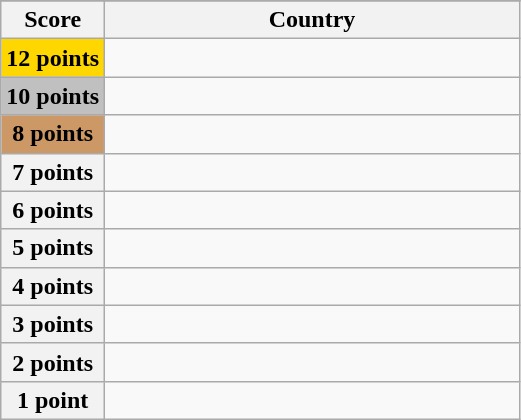<table class="wikitable">
<tr>
</tr>
<tr>
<th scope="col" width="20%">Score</th>
<th scope="col">Country</th>
</tr>
<tr>
<th scope="row" style="background:gold">12 points</th>
<td></td>
</tr>
<tr>
<th scope="row" style="background:silver">10 points</th>
<td></td>
</tr>
<tr>
<th scope="row" style="background:#CC9966">8 points</th>
<td></td>
</tr>
<tr>
<th scope="row">7 points</th>
<td></td>
</tr>
<tr>
<th scope="row">6 points</th>
<td></td>
</tr>
<tr>
<th scope="row">5 points</th>
<td></td>
</tr>
<tr>
<th scope="row">4 points</th>
<td></td>
</tr>
<tr>
<th scope="row">3 points</th>
<td></td>
</tr>
<tr>
<th scope="row">2 points</th>
<td></td>
</tr>
<tr>
<th scope="row">1 point</th>
<td></td>
</tr>
</table>
